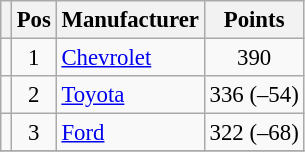<table class="wikitable" style="font-size: 95%;">
<tr>
<th></th>
<th>Pos</th>
<th>Manufacturer</th>
<th>Points</th>
</tr>
<tr>
<td align="left"></td>
<td style="text-align:center;">1</td>
<td><a href='#'>Chevrolet</a></td>
<td style="text-align:center;">390</td>
</tr>
<tr>
<td align="left"></td>
<td style="text-align:center;">2</td>
<td><a href='#'>Toyota</a></td>
<td style="text-align:center;">336 (–54)</td>
</tr>
<tr>
<td align="left"></td>
<td style="text-align:center;">3</td>
<td><a href='#'>Ford</a></td>
<td style="text-align:center;">322 (–68)</td>
</tr>
<tr class="sortbottom">
</tr>
</table>
